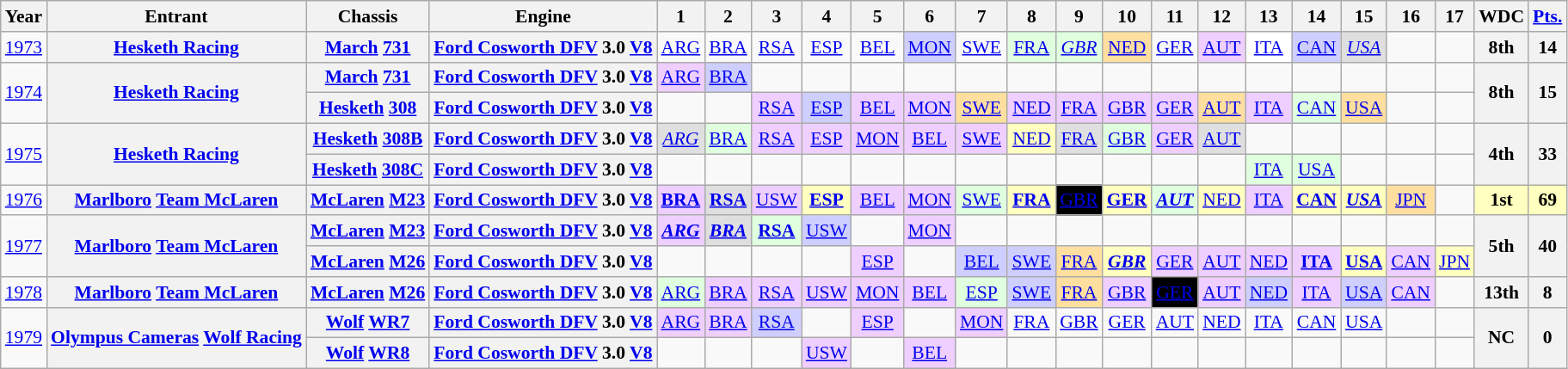<table class="wikitable" style="text-align:center; font-size:90%">
<tr>
<th>Year</th>
<th>Entrant</th>
<th>Chassis</th>
<th>Engine</th>
<th>1</th>
<th>2</th>
<th>3</th>
<th>4</th>
<th>5</th>
<th>6</th>
<th>7</th>
<th>8</th>
<th>9</th>
<th>10</th>
<th>11</th>
<th>12</th>
<th>13</th>
<th>14</th>
<th>15</th>
<th>16</th>
<th>17</th>
<th>WDC</th>
<th><a href='#'>Pts.</a></th>
</tr>
<tr>
<td><a href='#'>1973</a></td>
<th><a href='#'>Hesketh Racing</a></th>
<th><a href='#'>March</a> <a href='#'>731</a></th>
<th><a href='#'>Ford Cosworth DFV</a> 3.0 <a href='#'>V8</a></th>
<td><a href='#'>ARG</a></td>
<td><a href='#'>BRA</a></td>
<td><a href='#'>RSA</a></td>
<td><a href='#'>ESP</a></td>
<td><a href='#'>BEL</a></td>
<td style="background:#cfcfff;"><a href='#'>MON</a><br></td>
<td><a href='#'>SWE</a></td>
<td style="background:#dfffdf;"><a href='#'>FRA</a><br></td>
<td style="background:#dfffdf;"><em><a href='#'>GBR</a></em><br></td>
<td style="background:#ffdf9f;"><a href='#'>NED</a><br></td>
<td><a href='#'>GER</a></td>
<td style="background:#efcfff;"><a href='#'>AUT</a><br></td>
<td style="background:#fff;"><a href='#'>ITA</a><br></td>
<td style="background:#cfcfff;"><a href='#'>CAN</a><br></td>
<td style="background:#dfdfdf;"><em><a href='#'>USA</a></em><br></td>
<td></td>
<td></td>
<th>8th</th>
<th>14</th>
</tr>
<tr>
<td rowspan="2"><a href='#'>1974</a></td>
<th rowspan="2"><a href='#'>Hesketh Racing</a></th>
<th><a href='#'>March</a> <a href='#'>731</a></th>
<th><a href='#'>Ford Cosworth DFV</a> 3.0 <a href='#'>V8</a></th>
<td style="background:#efcfff;"><a href='#'>ARG</a><br></td>
<td style="background:#cfcfff;"><a href='#'>BRA</a><br></td>
<td></td>
<td></td>
<td></td>
<td></td>
<td></td>
<td></td>
<td></td>
<td></td>
<td></td>
<td></td>
<td></td>
<td></td>
<td></td>
<td></td>
<td></td>
<th rowspan="2">8th</th>
<th rowspan="2">15</th>
</tr>
<tr>
<th><a href='#'>Hesketh</a> <a href='#'>308</a></th>
<th><a href='#'>Ford Cosworth DFV</a> 3.0 <a href='#'>V8</a></th>
<td></td>
<td></td>
<td style="background:#efcfff;"><a href='#'>RSA</a><br></td>
<td style="background:#cfcfff;"><a href='#'>ESP</a><br></td>
<td style="background:#efcfff;"><a href='#'>BEL</a><br></td>
<td style="background:#efcfff;"><a href='#'>MON</a><br></td>
<td style="background:#ffdf9f;"><a href='#'>SWE</a><br></td>
<td style="background:#efcfff;"><a href='#'>NED</a><br></td>
<td style="background:#efcfff;"><a href='#'>FRA</a><br></td>
<td style="background:#efcfff;"><a href='#'>GBR</a><br></td>
<td style="background:#efcfff;"><a href='#'>GER</a><br></td>
<td style="background:#ffdf9f;"><a href='#'>AUT</a><br></td>
<td style="background:#efcfff;"><a href='#'>ITA</a><br></td>
<td style="background:#dfffdf;"><a href='#'>CAN</a><br></td>
<td style="background:#ffdf9f;"><a href='#'>USA</a><br></td>
<td></td>
<td></td>
</tr>
<tr>
<td rowspan="2"><a href='#'>1975</a></td>
<th rowspan="2"><a href='#'>Hesketh Racing</a></th>
<th><a href='#'>Hesketh</a> <a href='#'>308B</a></th>
<th><a href='#'>Ford Cosworth DFV</a> 3.0 <a href='#'>V8</a></th>
<td style="background:#dfdfdf;"><em><a href='#'>ARG</a></em><br></td>
<td style="background:#dfffdf;"><a href='#'>BRA</a><br></td>
<td style="background:#efcfff;"><a href='#'>RSA</a><br></td>
<td style="background:#efcfff;"><a href='#'>ESP</a><br></td>
<td style="background:#efcfff;"><a href='#'>MON</a><br></td>
<td style="background:#efcfff;"><a href='#'>BEL</a><br></td>
<td style="background:#efcfff;"><a href='#'>SWE</a><br></td>
<td style="background:#ffffbf;"><a href='#'>NED</a><br></td>
<td style="background:#dfdfdf;"><a href='#'>FRA</a><br></td>
<td style="background:#dfffdf;"><a href='#'>GBR</a><br></td>
<td style="background:#efcfff;"><a href='#'>GER</a><br></td>
<td style="background:#dfdfdf;"><a href='#'>AUT</a><br></td>
<td></td>
<td></td>
<td></td>
<td></td>
<td></td>
<th rowspan="2">4th</th>
<th rowspan="2">33</th>
</tr>
<tr>
<th><a href='#'>Hesketh</a> <a href='#'>308C</a></th>
<th><a href='#'>Ford Cosworth DFV</a> 3.0 <a href='#'>V8</a></th>
<td></td>
<td></td>
<td></td>
<td></td>
<td></td>
<td></td>
<td></td>
<td></td>
<td></td>
<td></td>
<td></td>
<td></td>
<td style="background:#dfffdf;"><a href='#'>ITA</a><br></td>
<td style="background:#dfffdf;"><a href='#'>USA</a><br></td>
<td></td>
<td></td>
<td></td>
</tr>
<tr>
<td><a href='#'>1976</a></td>
<th><a href='#'>Marlboro</a> <a href='#'>Team McLaren</a></th>
<th><a href='#'>McLaren</a> <a href='#'>M23</a></th>
<th><a href='#'>Ford Cosworth DFV</a> 3.0 <a href='#'>V8</a></th>
<td style="background:#efcfff;"><strong><a href='#'>BRA</a></strong><br></td>
<td style="background:#dfdfdf;"><strong><a href='#'>RSA</a></strong><br></td>
<td style="background:#efcfff;"><a href='#'>USW</a><br></td>
<td style="background:#ffffbf;"><strong><a href='#'>ESP</a></strong><br></td>
<td style="background:#efcfff;"><a href='#'>BEL</a><br></td>
<td style="background:#efcfff;"><a href='#'>MON</a><br></td>
<td style="background:#dfffdf;"><a href='#'>SWE</a><br></td>
<td style="background:#ffffbf;"><strong><a href='#'>FRA</a></strong><br></td>
<td style="background:#000; color:#fff;"><a href='#'><span>GBR</span></a><br></td>
<td style="background:#ffffbf;"><strong><a href='#'>GER</a></strong><br></td>
<td style="background:#dfffdf;"><strong><em><a href='#'>AUT</a></em></strong><br></td>
<td style="background:#ffffbf;"><a href='#'>NED</a><br></td>
<td style="background:#efcfff;"><a href='#'>ITA</a><br></td>
<td style="background:#ffffbf;"><strong><a href='#'>CAN</a></strong><br></td>
<td style="background:#ffffbf;"><strong><em><a href='#'>USA</a></em></strong><br></td>
<td style="background:#ffdf9f;"><a href='#'>JPN</a><br></td>
<td></td>
<td style="background:#ffffbf;"><strong>1st</strong></td>
<td style="background:#ffffbf;"><strong>69</strong></td>
</tr>
<tr>
<td rowspan="2"><a href='#'>1977</a></td>
<th rowspan="2"><a href='#'>Marlboro</a> <a href='#'>Team McLaren</a></th>
<th><a href='#'>McLaren</a> <a href='#'>M23</a></th>
<th><a href='#'>Ford Cosworth DFV</a> 3.0 <a href='#'>V8</a></th>
<td style="background:#efcfff;"><strong><em><a href='#'>ARG</a></em></strong><br></td>
<td style="background:#dfdfdf;"><strong><em><a href='#'>BRA</a></em></strong><br></td>
<td style="background:#dfffdf;"><strong><a href='#'>RSA</a></strong><br></td>
<td style="background:#cfcfff;"><a href='#'>USW</a><br></td>
<td></td>
<td style="background:#efcfff;"><a href='#'>MON</a><br></td>
<td></td>
<td></td>
<td></td>
<td></td>
<td></td>
<td></td>
<td></td>
<td></td>
<td></td>
<td></td>
<td></td>
<th rowspan="2">5th</th>
<th rowspan="2">40</th>
</tr>
<tr>
<th><a href='#'>McLaren</a> <a href='#'>M26</a></th>
<th><a href='#'>Ford Cosworth DFV</a> 3.0 <a href='#'>V8</a></th>
<td></td>
<td></td>
<td></td>
<td></td>
<td style="background:#efcfff;"><a href='#'>ESP</a><br></td>
<td></td>
<td style="background:#cfcfff;"><a href='#'>BEL</a><br></td>
<td style="background:#cfcfff;"><a href='#'>SWE</a><br></td>
<td style="background:#ffdf9f;"><a href='#'>FRA</a><br></td>
<td style="background:#ffffbf;"><strong><em><a href='#'>GBR</a></em></strong><br></td>
<td style="background:#efcfff;"><a href='#'>GER</a><br></td>
<td style="background:#efcfff;"><a href='#'>AUT</a><br></td>
<td style="background:#efcfff;"><a href='#'>NED</a><br></td>
<td style="background:#efcfff;"><strong><a href='#'>ITA</a></strong><br></td>
<td style="background:#ffffbf;"><strong><a href='#'>USA</a></strong><br></td>
<td style="background:#efcfff;"><a href='#'>CAN</a><br></td>
<td style="background:#ffffbf;"><a href='#'>JPN</a><br></td>
</tr>
<tr>
<td><a href='#'>1978</a></td>
<th><a href='#'>Marlboro</a> <a href='#'>Team McLaren</a></th>
<th><a href='#'>McLaren</a> <a href='#'>M26</a></th>
<th><a href='#'>Ford Cosworth DFV</a> 3.0 <a href='#'>V8</a></th>
<td style="background:#dfffdf;"><a href='#'>ARG</a><br></td>
<td style="background:#efcfff;"><a href='#'>BRA</a><br></td>
<td style="background:#efcfff;"><a href='#'>RSA</a><br></td>
<td style="background:#efcfff;"><a href='#'>USW</a><br></td>
<td style="background:#efcfff;"><a href='#'>MON</a><br></td>
<td style="background:#efcfff;"><a href='#'>BEL</a><br></td>
<td style="background:#dfffdf;"><a href='#'>ESP</a><br></td>
<td style="background:#cfcfff;"><a href='#'>SWE</a><br></td>
<td style="background:#ffdf9f;"><a href='#'>FRA</a><br></td>
<td style="background:#efcfff;"><a href='#'>GBR</a><br></td>
<td style="background:#000; color:#fff;"><a href='#'><span>GER</span></a><br></td>
<td style="background:#efcfff;"><a href='#'>AUT</a><br></td>
<td style="background:#cfcfff;"><a href='#'>NED</a><br></td>
<td style="background:#efcfff;"><a href='#'>ITA</a><br></td>
<td style="background:#cfcfff;"><a href='#'>USA</a><br></td>
<td style="background:#efcfff;"><a href='#'>CAN</a><br></td>
<td></td>
<th>13th</th>
<th>8</th>
</tr>
<tr>
<td rowspan="2"><a href='#'>1979</a></td>
<th rowspan="2"><a href='#'>Olympus Cameras</a> <a href='#'>Wolf Racing</a></th>
<th><a href='#'>Wolf</a> <a href='#'>WR7</a></th>
<th><a href='#'>Ford Cosworth DFV</a> 3.0 <a href='#'>V8</a></th>
<td style="background:#efcfff;"><a href='#'>ARG</a><br></td>
<td style="background:#efcfff;"><a href='#'>BRA</a><br></td>
<td style="background:#cfcfff;"><a href='#'>RSA</a><br></td>
<td></td>
<td style="background:#efcfff;"><a href='#'>ESP</a><br></td>
<td></td>
<td style="background:#efcfff;"><a href='#'>MON</a><br></td>
<td><a href='#'>FRA</a></td>
<td><a href='#'>GBR</a></td>
<td><a href='#'>GER</a></td>
<td><a href='#'>AUT</a></td>
<td><a href='#'>NED</a></td>
<td><a href='#'>ITA</a></td>
<td><a href='#'>CAN</a></td>
<td><a href='#'>USA</a></td>
<td></td>
<td></td>
<th rowspan="2">NC</th>
<th rowspan="2">0</th>
</tr>
<tr>
<th><a href='#'>Wolf</a> <a href='#'>WR8</a></th>
<th><a href='#'>Ford Cosworth DFV</a> 3.0 <a href='#'>V8</a></th>
<td></td>
<td></td>
<td></td>
<td style="background:#efcfff;"><a href='#'>USW</a><br></td>
<td></td>
<td style="background:#efcfff;"><a href='#'>BEL</a><br></td>
<td></td>
<td></td>
<td></td>
<td></td>
<td></td>
<td></td>
<td></td>
<td></td>
<td></td>
<td></td>
<td></td>
</tr>
</table>
